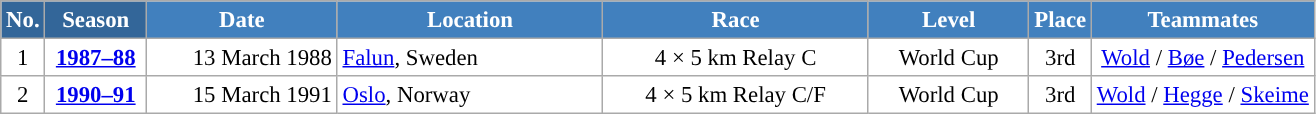<table class="wikitable sortable" style="font-size:95%; text-align:center; border:grey solid 1px; border-collapse:collapse; background:#ffffff;">
<tr style="background:#efefef;">
<th style="background-color:#369; color:white;">No.</th>
<th style="background-color:#369; color:white;">Season</th>
<th style="background-color:#4180be; color:white; width:120px;">Date</th>
<th style="background-color:#4180be; color:white; width:170px;">Location</th>
<th style="background-color:#4180be; color:white; width:170px;">Race</th>
<th style="background-color:#4180be; color:white; width:100px;">Level</th>
<th style="background-color:#4180be; color:white;">Place</th>
<th style="background-color:#4180be; color:white;">Teammates</th>
</tr>
<tr>
<td align=center>1</td>
<td rowspan=1 align=center><strong> <a href='#'>1987–88</a> </strong></td>
<td align=right>13 March 1988</td>
<td align=left> <a href='#'>Falun</a>, Sweden</td>
<td>4 × 5 km Relay C</td>
<td>World Cup</td>
<td>3rd</td>
<td><a href='#'>Wold</a> / <a href='#'>Bøe</a> / <a href='#'>Pedersen</a></td>
</tr>
<tr>
<td align=center>2</td>
<td rowspan=1 align=center><strong> <a href='#'>1990–91</a> </strong></td>
<td align=right>15 March 1991</td>
<td align=left> <a href='#'>Oslo</a>, Norway</td>
<td>4 × 5 km Relay C/F</td>
<td>World Cup</td>
<td>3rd</td>
<td><a href='#'>Wold</a> / <a href='#'>Hegge</a> / <a href='#'>Skeime</a></td>
</tr>
</table>
